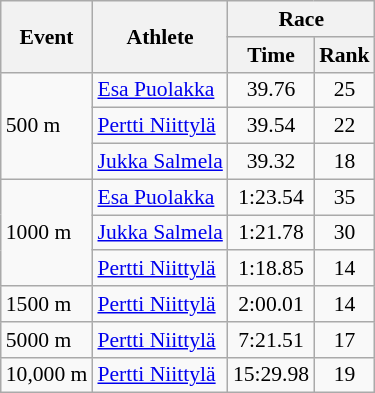<table class="wikitable" border="1" style="font-size:90%">
<tr>
<th rowspan=2>Event</th>
<th rowspan=2>Athlete</th>
<th colspan=2>Race</th>
</tr>
<tr>
<th>Time</th>
<th>Rank</th>
</tr>
<tr>
<td rowspan=3>500 m</td>
<td><a href='#'>Esa Puolakka</a></td>
<td align=center>39.76</td>
<td align=center>25</td>
</tr>
<tr>
<td><a href='#'>Pertti Niittylä</a></td>
<td align=center>39.54</td>
<td align=center>22</td>
</tr>
<tr>
<td><a href='#'>Jukka Salmela</a></td>
<td align=center>39.32</td>
<td align=center>18</td>
</tr>
<tr>
<td rowspan=3>1000 m</td>
<td><a href='#'>Esa Puolakka</a></td>
<td align=center>1:23.54</td>
<td align=center>35</td>
</tr>
<tr>
<td><a href='#'>Jukka Salmela</a></td>
<td align=center>1:21.78</td>
<td align=center>30</td>
</tr>
<tr>
<td><a href='#'>Pertti Niittylä</a></td>
<td align=center>1:18.85</td>
<td align=center>14</td>
</tr>
<tr>
<td>1500 m</td>
<td><a href='#'>Pertti Niittylä</a></td>
<td align=center>2:00.01</td>
<td align=center>14</td>
</tr>
<tr>
<td>5000 m</td>
<td><a href='#'>Pertti Niittylä</a></td>
<td align=center>7:21.51</td>
<td align=center>17</td>
</tr>
<tr>
<td>10,000 m</td>
<td><a href='#'>Pertti Niittylä</a></td>
<td align=center>15:29.98</td>
<td align=center>19</td>
</tr>
</table>
